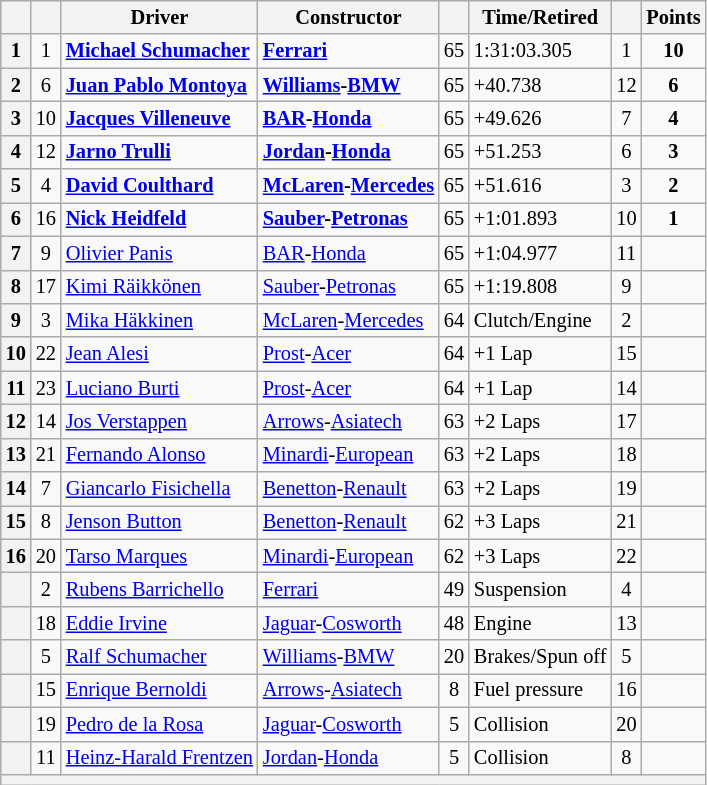<table class="wikitable sortable" style="font-size: 85%;">
<tr>
<th scope="col"></th>
<th scope="col"></th>
<th scope="col">Driver</th>
<th scope="col">Constructor</th>
<th scope="col" class="unsortable"></th>
<th scope="col" class="unsortable">Time/Retired</th>
<th scope="col"></th>
<th scope="col">Points</th>
</tr>
<tr>
<th scope="row">1</th>
<td align="center">1</td>
<td data-sort-value="SCHM"> <strong><a href='#'>Michael Schumacher</a></strong></td>
<td><strong><a href='#'>Ferrari</a></strong></td>
<td align="center">65</td>
<td>1:31:03.305</td>
<td align="center">1</td>
<td align="center"><strong>10</strong></td>
</tr>
<tr>
<th scope="row">2</th>
<td align="center">6</td>
<td data-sort-value="MON"> <strong><a href='#'>Juan Pablo Montoya</a></strong></td>
<td><strong><a href='#'>Williams</a>-<a href='#'>BMW</a></strong></td>
<td align="center">65</td>
<td>+40.738</td>
<td align="center">12</td>
<td align="center"><strong>6</strong></td>
</tr>
<tr>
<th scope="row">3</th>
<td align="center">10</td>
<td data-sort-value="VIL"> <strong><a href='#'>Jacques Villeneuve</a></strong></td>
<td><strong><a href='#'>BAR</a>-<a href='#'>Honda</a></strong></td>
<td align="center">65</td>
<td>+49.626</td>
<td align="center">7</td>
<td align="center"><strong>4</strong></td>
</tr>
<tr>
<th scope="row">4</th>
<td align="center">12</td>
<td data-sort-value="TRU"> <strong><a href='#'>Jarno Trulli</a></strong></td>
<td><strong><a href='#'>Jordan</a>-<a href='#'>Honda</a></strong></td>
<td align="center">65</td>
<td>+51.253</td>
<td align="center">6</td>
<td align="center"><strong>3</strong></td>
</tr>
<tr>
<th scope="row">5</th>
<td align="center">4</td>
<td data-sort-value="COU"> <strong><a href='#'>David Coulthard</a></strong></td>
<td><strong><a href='#'>McLaren</a>-<a href='#'>Mercedes</a></strong></td>
<td align="center">65</td>
<td>+51.616</td>
<td align="center">3</td>
<td align="center"><strong>2</strong></td>
</tr>
<tr>
<th scope="row">6</th>
<td align="center">16</td>
<td data-sort-value="HEI"> <strong><a href='#'>Nick Heidfeld</a></strong></td>
<td><strong><a href='#'>Sauber</a>-<a href='#'>Petronas</a></strong></td>
<td align="center">65</td>
<td>+1:01.893</td>
<td align="center">10</td>
<td align="center"><strong>1</strong></td>
</tr>
<tr>
<th scope="row">7</th>
<td align="center">9</td>
<td data-sort-value="PAN"> <a href='#'>Olivier Panis</a></td>
<td><a href='#'>BAR</a>-<a href='#'>Honda</a></td>
<td align="center">65</td>
<td>+1:04.977</td>
<td align="center">11</td>
<td> </td>
</tr>
<tr>
<th scope="row">8</th>
<td align="center">17</td>
<td data-sort-value="RAI"> <a href='#'>Kimi Räikkönen</a></td>
<td><a href='#'>Sauber</a>-<a href='#'>Petronas</a></td>
<td align="center">65</td>
<td>+1:19.808</td>
<td align="center">9</td>
<td> </td>
</tr>
<tr>
<th scope="row">9</th>
<td align="center">3</td>
<td data-sort-value="HAK"> <a href='#'>Mika Häkkinen</a></td>
<td><a href='#'>McLaren</a>-<a href='#'>Mercedes</a></td>
<td align="center">64</td>
<td>Clutch/Engine</td>
<td align="center">2</td>
<td> </td>
</tr>
<tr>
<th scope="row">10</th>
<td align="center">22</td>
<td data-sort-value="ALE"> <a href='#'>Jean Alesi</a></td>
<td><a href='#'>Prost</a>-<a href='#'>Acer</a></td>
<td align="center">64</td>
<td>+1 Lap</td>
<td align="center">15</td>
<td> </td>
</tr>
<tr>
<th scope="row">11</th>
<td align="center">23</td>
<td data-sort-value="BUR"> <a href='#'>Luciano Burti</a></td>
<td><a href='#'>Prost</a>-<a href='#'>Acer</a></td>
<td align="center">64</td>
<td>+1 Lap</td>
<td align="center">14</td>
<td> </td>
</tr>
<tr>
<th scope="row">12</th>
<td align="center">14</td>
<td data-sort-value="VER"> <a href='#'>Jos Verstappen</a></td>
<td><a href='#'>Arrows</a>-<a href='#'>Asiatech</a></td>
<td align="center">63</td>
<td>+2 Laps</td>
<td align="center">17</td>
<td> </td>
</tr>
<tr>
<th scope="row">13</th>
<td align="center">21</td>
<td data-sort-value="ALO"> <a href='#'>Fernando Alonso</a></td>
<td><a href='#'>Minardi</a>-<a href='#'>European</a></td>
<td align="center">63</td>
<td>+2 Laps</td>
<td align="center">18</td>
<td> </td>
</tr>
<tr>
<th scope="row">14</th>
<td align="center">7</td>
<td data-sort-value="FIS"> <a href='#'>Giancarlo Fisichella</a></td>
<td><a href='#'>Benetton</a>-<a href='#'>Renault</a></td>
<td align="center">63</td>
<td>+2 Laps</td>
<td align="center">19</td>
<td> </td>
</tr>
<tr>
<th scope="row">15</th>
<td align="center">8</td>
<td data-sort-value="BUT"> <a href='#'>Jenson Button</a></td>
<td><a href='#'>Benetton</a>-<a href='#'>Renault</a></td>
<td align="center">62</td>
<td>+3 Laps</td>
<td align="center">21</td>
<td> </td>
</tr>
<tr>
<th scope="row">16</th>
<td align="center">20</td>
<td data-sort-value="MAR"> <a href='#'>Tarso Marques</a></td>
<td><a href='#'>Minardi</a>-<a href='#'>European</a></td>
<td align="center">62</td>
<td>+3 Laps</td>
<td align="center">22</td>
<td> </td>
</tr>
<tr>
<th scope="row" data-sort-value="17"></th>
<td align="center">2</td>
<td data-sort-value="BAR"> <a href='#'>Rubens Barrichello</a></td>
<td><a href='#'>Ferrari</a></td>
<td align="center">49</td>
<td>Suspension</td>
<td align="center">4</td>
<td> </td>
</tr>
<tr>
<th scope="row" data-sort-value="18"></th>
<td align="center">18</td>
<td data-sort-value="IRV"> <a href='#'>Eddie Irvine</a></td>
<td><a href='#'>Jaguar</a>-<a href='#'>Cosworth</a></td>
<td align="center">48</td>
<td>Engine</td>
<td align="center">13</td>
<td> </td>
</tr>
<tr>
<th scope="row" data-sort-value="19"></th>
<td align="center">5</td>
<td data-sort-value="SCHR"> <a href='#'>Ralf Schumacher</a></td>
<td><a href='#'>Williams</a>-<a href='#'>BMW</a></td>
<td align="center">20</td>
<td>Brakes/Spun off</td>
<td align="center">5</td>
<td> </td>
</tr>
<tr>
<th scope="row" data-sort-value="20"></th>
<td align="center">15</td>
<td data-sort-value="BER"> <a href='#'>Enrique Bernoldi</a></td>
<td><a href='#'>Arrows</a>-<a href='#'>Asiatech</a></td>
<td align="center">8</td>
<td>Fuel pressure</td>
<td align="center">16</td>
<td> </td>
</tr>
<tr>
<th scope="row" data-sort-value="21"></th>
<td align="center">19</td>
<td data-sort-value="DLR"> <a href='#'>Pedro de la Rosa</a></td>
<td><a href='#'>Jaguar</a>-<a href='#'>Cosworth</a></td>
<td align="center">5</td>
<td>Collision</td>
<td align="center">20</td>
<td> </td>
</tr>
<tr>
<th scope="row" data-sort-value="22"></th>
<td align="center">11</td>
<td data-sort-value="FRE"> <a href='#'>Heinz-Harald Frentzen</a></td>
<td><a href='#'>Jordan</a>-<a href='#'>Honda</a></td>
<td align="center">5</td>
<td>Collision</td>
<td align="center">8</td>
<td> </td>
</tr>
<tr class="sortbottom">
<th colspan="8"></th>
</tr>
</table>
